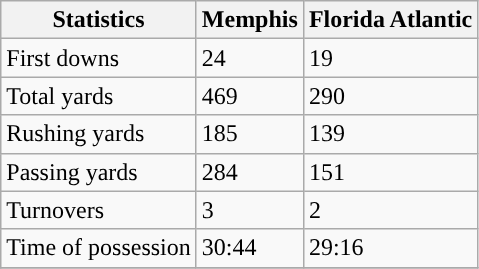<table class="wikitable">
<tr>
<th>Statistics</th>
<th>Memphis</th>
<th>Florida Atlantic</th>
</tr>
<tr>
<td>First downs</td>
<td>24</td>
<td>19</td>
</tr>
<tr>
<td>Total yards</td>
<td>469</td>
<td>290</td>
</tr>
<tr>
<td>Rushing yards</td>
<td>185</td>
<td>139</td>
</tr>
<tr>
<td>Passing yards</td>
<td>284</td>
<td>151</td>
</tr>
<tr>
<td>Turnovers</td>
<td>3</td>
<td>2</td>
</tr>
<tr>
<td>Time of possession</td>
<td>30:44</td>
<td>29:16</td>
</tr>
<tr>
</tr>
</table>
